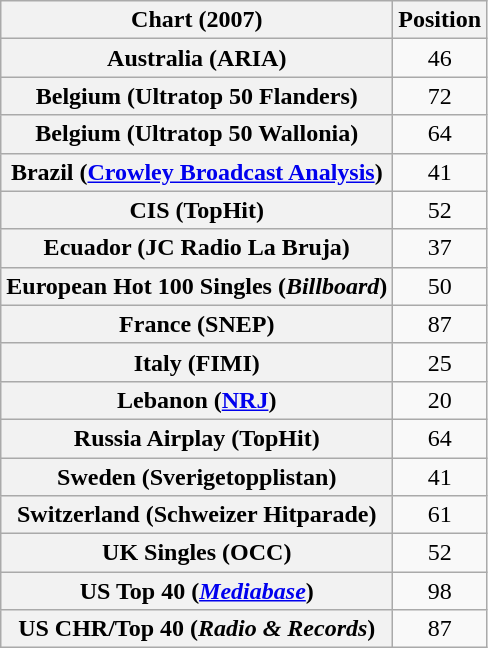<table class="wikitable sortable plainrowheaders" style="text-align:center">
<tr>
<th scope="col">Chart (2007)</th>
<th scope="col">Position</th>
</tr>
<tr>
<th scope="row">Australia (ARIA)</th>
<td>46</td>
</tr>
<tr>
<th scope="row">Belgium (Ultratop 50 Flanders)</th>
<td>72</td>
</tr>
<tr>
<th scope="row">Belgium (Ultratop 50 Wallonia)</th>
<td>64</td>
</tr>
<tr>
<th scope="row">Brazil (<a href='#'>Crowley Broadcast Analysis</a>)</th>
<td>41</td>
</tr>
<tr>
<th scope="row">CIS (TopHit)</th>
<td>52</td>
</tr>
<tr>
<th scope="row">Ecuador (JC Radio La Bruja)</th>
<td>37</td>
</tr>
<tr>
<th scope="row">European Hot 100 Singles (<em>Billboard</em>)</th>
<td>50</td>
</tr>
<tr>
<th scope="row">France (SNEP)</th>
<td>87</td>
</tr>
<tr>
<th scope="row">Italy (FIMI)</th>
<td>25</td>
</tr>
<tr>
<th scope="row">Lebanon (<a href='#'>NRJ</a>)</th>
<td>20</td>
</tr>
<tr>
<th scope="row">Russia Airplay (TopHit)</th>
<td>64</td>
</tr>
<tr>
<th scope="row">Sweden (Sverigetopplistan)</th>
<td>41</td>
</tr>
<tr>
<th scope="row">Switzerland (Schweizer Hitparade)</th>
<td>61</td>
</tr>
<tr>
<th scope="row">UK Singles (OCC)</th>
<td>52</td>
</tr>
<tr>
<th scope="row">US Top 40 (<em><a href='#'>Mediabase</a></em>)</th>
<td>98</td>
</tr>
<tr>
<th scope="row">US CHR/Top 40 (<em>Radio & Records</em>)</th>
<td>87</td>
</tr>
</table>
